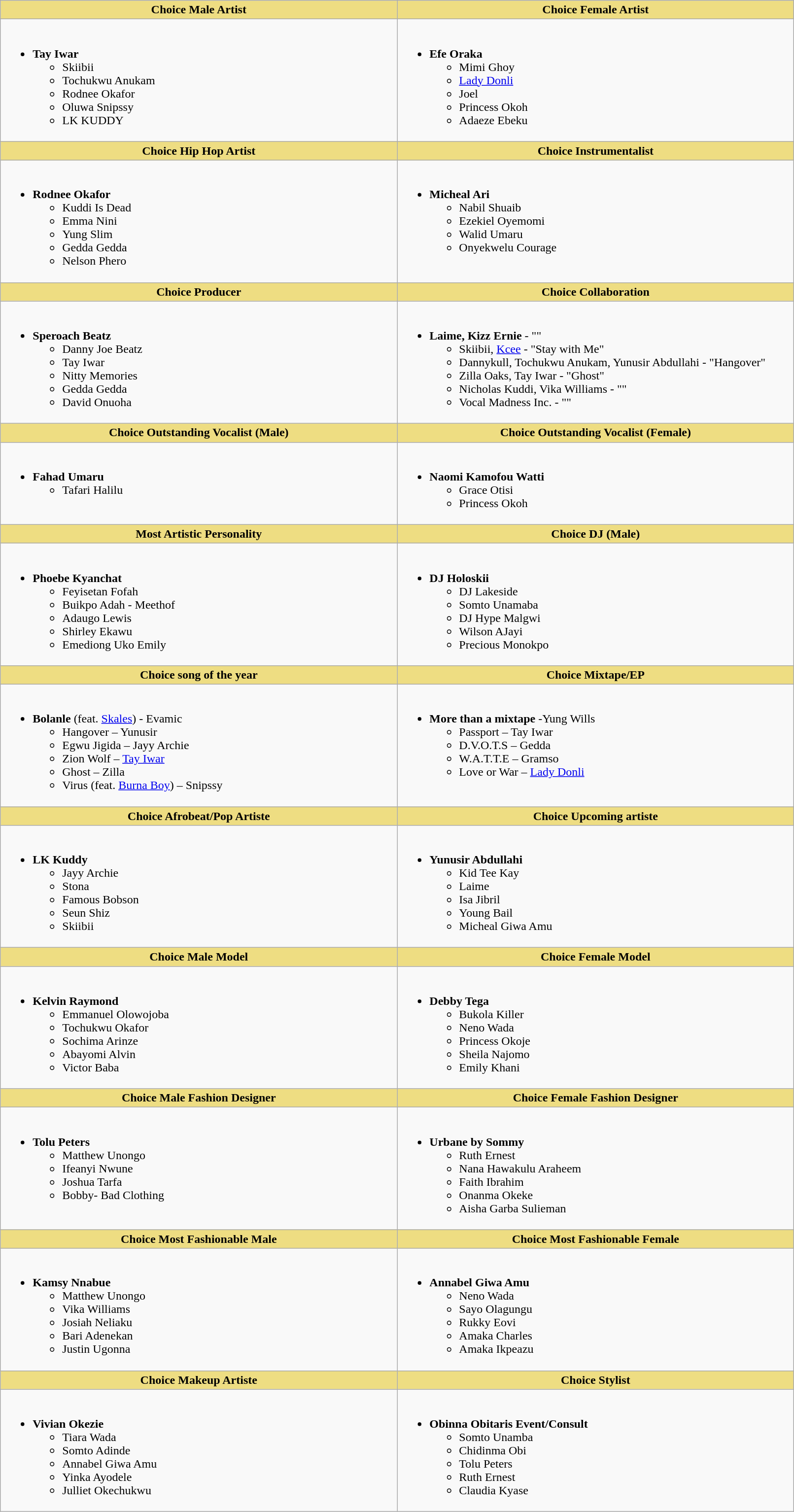<table class=wikitable width="85%">
<tr>
<th style="background:#EEDD82;" ! width="50%">Choice Male Artist</th>
<th style="background:#EEDD82;" ! width="50%">Choice Female Artist</th>
</tr>
<tr>
<td valign="top"><br><ul><li><strong>Tay Iwar</strong><ul><li>Skiibii</li><li>Tochukwu Anukam</li><li>Rodnee Okafor</li><li>Oluwa Snipssy</li><li>LK KUDDY</li></ul></li></ul></td>
<td valign="top"><br><ul><li><strong>Efe Oraka</strong><ul><li>Mimi Ghoy</li><li><a href='#'>Lady Donli</a></li><li>Joel</li><li>Princess Okoh</li><li>Adaeze Ebeku</li></ul></li></ul></td>
</tr>
<tr>
<th style="background:#EEDD82;" ! width="50%">Choice Hip Hop Artist</th>
<th style="background:#EEDD82;" ! width="50%">Choice Instrumentalist</th>
</tr>
<tr>
<td valign="top"><br><ul><li><strong>Rodnee Okafor</strong><ul><li>Kuddi Is Dead</li><li>Emma Nini</li><li>Yung Slim</li><li>Gedda Gedda</li><li>Nelson Phero</li></ul></li></ul></td>
<td valign="top"><br><ul><li><strong>Micheal Ari</strong><ul><li>Nabil Shuaib</li><li>Ezekiel Oyemomi</li><li>Walid Umaru</li><li>Onyekwelu Courage</li></ul></li></ul></td>
</tr>
<tr>
<th style="background:#EEDD82;" ! width="50%">Choice Producer</th>
<th style="background:#EEDD82;" ! width="50%">Choice Collaboration</th>
</tr>
<tr>
<td valign="top"><br><ul><li><strong>Speroach Beatz</strong><ul><li>Danny Joe Beatz</li><li>Tay Iwar</li><li>Nitty Memories</li><li>Gedda Gedda</li><li>David Onuoha</li></ul></li></ul></td>
<td valign="top"><br><ul><li><strong>Laime, Kizz Ernie</strong> - ""<ul><li>Skiibii, <a href='#'>Kcee</a> - "Stay with Me"</li><li>Dannykull, Tochukwu Anukam, Yunusir Abdullahi - "Hangover"</li><li>Zilla Oaks, Tay Iwar - "Ghost"</li><li>Nicholas Kuddi, Vika Williams - ""</li><li>Vocal Madness Inc. - ""</li></ul></li></ul></td>
</tr>
<tr>
<th style="background:#EEDD82;" ! width="50%">Choice Outstanding Vocalist (Male)</th>
<th style="background:#EEDD82;" ! width="50%">Choice Outstanding Vocalist (Female)</th>
</tr>
<tr>
<td valign="top"><br><ul><li><strong>Fahad Umaru</strong><ul><li>Tafari Halilu</li></ul></li></ul></td>
<td valign="top"><br><ul><li><strong>Naomi Kamofou Watti </strong><ul><li>Grace Otisi</li><li>Princess Okoh</li></ul></li></ul></td>
</tr>
<tr>
<th style="background:#EEDD82;" ! width="50%">Most Artistic Personality</th>
<th style="background:#EEDD82;" ! width="50%">Choice DJ (Male)</th>
</tr>
<tr>
<td valign="top"><br><ul><li><strong>Phoebe Kyanchat</strong><ul><li>Feyisetan Fofah</li><li>Buikpo Adah - Meethof</li><li>Adaugo Lewis</li><li>Shirley Ekawu</li><li>Emediong Uko Emily</li></ul></li></ul></td>
<td valign="top"><br><ul><li><strong>DJ Holoskii</strong><ul><li>DJ Lakeside</li><li>Somto Unamaba</li><li>DJ Hype Malgwi</li><li>Wilson AJayi</li><li>Precious Monokpo</li></ul></li></ul></td>
</tr>
<tr>
<th style="background:#EEDD82;" ! width="50%">Choice song of the year</th>
<th style="background:#EEDD82;" ! width="50%">Choice Mixtape/EP</th>
</tr>
<tr>
<td valign="top"><br><ul><li><strong>Bolanle</strong> (feat. <a href='#'>Skales</a>) - Evamic<ul><li>Hangover – Yunusir</li><li>Egwu Jigida – Jayy Archie</li><li>Zion Wolf –  <a href='#'>Tay Iwar</a></li><li>Ghost – Zilla</li><li>Virus (feat. <a href='#'>Burna Boy</a>) – Snipssy</li></ul></li></ul></td>
<td valign="top"><br><ul><li><strong>More than a mixtape</strong> -Yung Wills<ul><li>Passport – Tay Iwar</li><li>D.V.O.T.S – Gedda</li><li>W.A.T.T.E – Gramso</li><li>Love or War – <a href='#'>Lady Donli</a></li></ul></li></ul></td>
</tr>
<tr>
<th style="background:#EEDD82;" ! width="50%">Choice Afrobeat/Pop Artiste</th>
<th style="background:#EEDD82;" ! width="50%">Choice Upcoming artiste</th>
</tr>
<tr>
<td valign="top"><br><ul><li><strong>LK Kuddy</strong><ul><li>Jayy Archie</li><li>Stona</li><li>Famous Bobson</li><li>Seun Shiz</li><li>Skiibii</li></ul></li></ul></td>
<td valign="top"><br><ul><li><strong>Yunusir Abdullahi</strong><ul><li>Kid Tee Kay</li><li>Laime</li><li>Isa Jibril</li><li>Young Bail</li><li>Micheal Giwa Amu</li></ul></li></ul></td>
</tr>
<tr>
<th style="background:#EEDD82;" ! width="50%">Choice Male Model</th>
<th style="background:#EEDD82;" ! width="50%">Choice Female Model</th>
</tr>
<tr>
<td valign="top"><br><ul><li><strong>Kelvin Raymond</strong><ul><li>Emmanuel Olowojoba</li><li>Tochukwu Okafor</li><li>Sochima Arinze</li><li>Abayomi Alvin</li><li>Victor Baba</li></ul></li></ul></td>
<td valign="top"><br><ul><li><strong>Debby Tega</strong><ul><li>Bukola Killer</li><li>Neno Wada</li><li>Princess Okoje</li><li>Sheila Najomo</li><li>Emily Khani</li></ul></li></ul></td>
</tr>
<tr>
<th style="background:#EEDD82;" ! width="50%">Choice Male Fashion Designer</th>
<th style="background:#EEDD82;" ! width="50%">Choice Female Fashion Designer</th>
</tr>
<tr>
<td valign="top"><br><ul><li><strong>Tolu Peters</strong><ul><li>Matthew Unongo</li><li>Ifeanyi Nwune</li><li>Joshua Tarfa</li><li>Bobby- Bad Clothing</li></ul></li></ul></td>
<td valign="top"><br><ul><li><strong>Urbane by Sommy</strong><ul><li>Ruth Ernest</li><li>Nana Hawakulu Araheem</li><li>Faith Ibrahim</li><li>Onanma Okeke</li><li>Aisha Garba Sulieman</li></ul></li></ul></td>
</tr>
<tr>
<th style="background:#EEDD82;" ! width="50%">Choice Most Fashionable Male</th>
<th style="background:#EEDD82;" ! width="50%">Choice Most Fashionable Female</th>
</tr>
<tr>
<td valign="top"><br><ul><li><strong>Kamsy Nnabue</strong><ul><li>Matthew Unongo</li><li>Vika Williams</li><li>Josiah Neliaku</li><li>Bari Adenekan</li><li>Justin Ugonna</li></ul></li></ul></td>
<td valign="top"><br><ul><li><strong>Annabel Giwa Amu</strong><ul><li>Neno Wada</li><li>Sayo Olagungu</li><li>Rukky Eovi</li><li>Amaka Charles</li><li>Amaka Ikpeazu</li></ul></li></ul></td>
</tr>
<tr>
<th style="background:#EEDD82;" ! width="50%">Choice Makeup Artiste</th>
<th style="background:#EEDD82;" ! width="50%">Choice Stylist</th>
</tr>
<tr>
<td valign="top"><br><ul><li><strong>Vivian Okezie</strong><ul><li>Tiara Wada</li><li>Somto Adinde</li><li>Annabel Giwa Amu</li><li>Yinka Ayodele</li><li>Julliet Okechukwu</li></ul></li></ul></td>
<td valign="top"><br><ul><li><strong>Obinna Obitaris Event/Consult</strong><ul><li>Somto Unamba</li><li>Chidinma Obi</li><li>Tolu Peters</li><li>Ruth Ernest</li><li>Claudia Kyase</li></ul></li></ul></td>
</tr>
</table>
